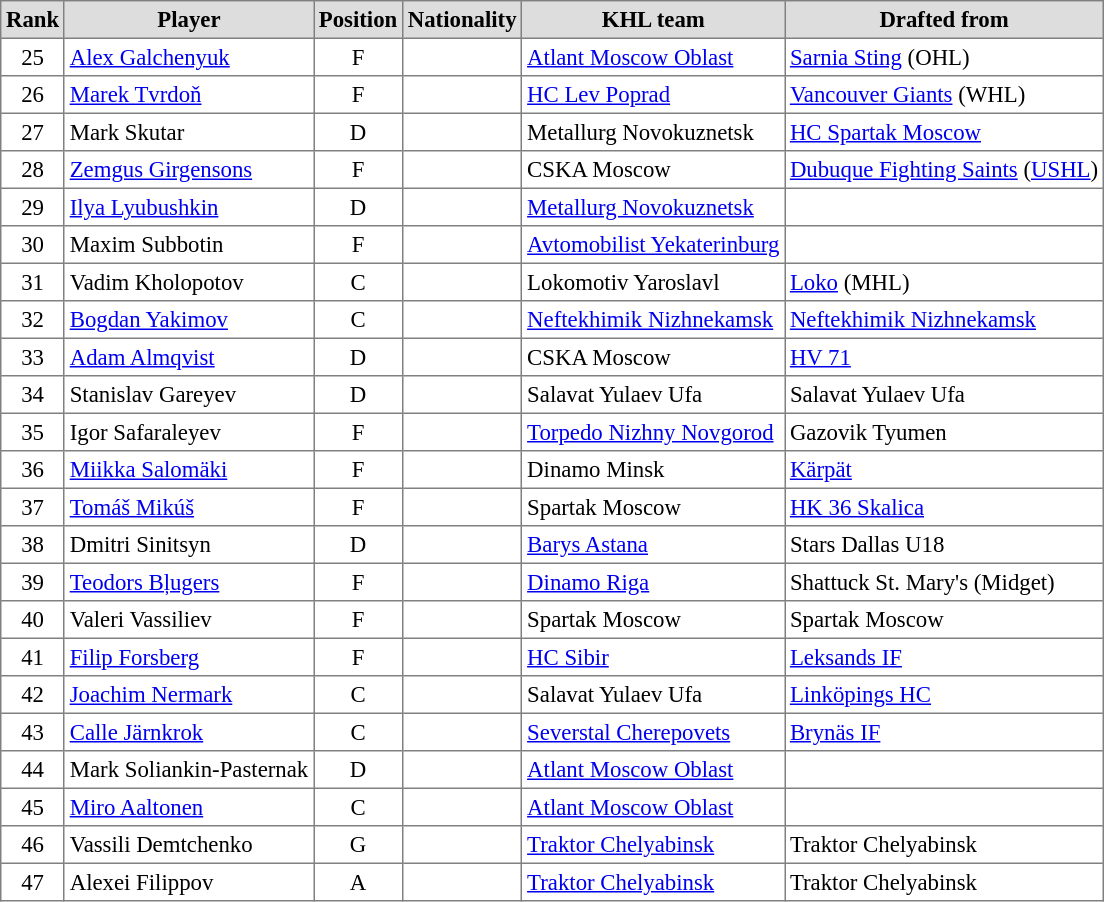<table cellpadding="3" cellspacing="0" border="1" style="font-size: 95%; text-align: left; border: gray solid 1px; border-collapse: collapse;">
<tr bgcolor="#dddddd" align="center">
<th>Rank</th>
<th>Player</th>
<th>Position</th>
<th>Nationality</th>
<th>KHL team</th>
<th>Drafted from</th>
</tr>
<tr>
<td align="center">25</td>
<td><a href='#'>Alex Galchenyuk</a></td>
<td align="center">F</td>
<td></td>
<td><a href='#'>Atlant Moscow Oblast</a></td>
<td><a href='#'>Sarnia Sting</a> (OHL)</td>
</tr>
<tr>
<td align="center">26</td>
<td><a href='#'>Marek Tvrdoň</a></td>
<td align="center">F</td>
<td></td>
<td><a href='#'>HC Lev Poprad</a></td>
<td><a href='#'>Vancouver Giants</a> (WHL)</td>
</tr>
<tr>
<td align="center">27</td>
<td>Mark Skutar</td>
<td align="center">D</td>
<td></td>
<td>Metallurg Novokuznetsk</td>
<td><a href='#'>HC Spartak Moscow</a></td>
</tr>
<tr>
<td align="center">28</td>
<td><a href='#'>Zemgus Girgensons</a></td>
<td align="center">F</td>
<td></td>
<td>CSKA Moscow</td>
<td><a href='#'>Dubuque Fighting Saints</a> (<a href='#'>USHL</a>)</td>
</tr>
<tr>
<td align="center">29</td>
<td><a href='#'>Ilya Lyubushkin</a></td>
<td align="center">D</td>
<td></td>
<td><a href='#'>Metallurg Novokuznetsk</a></td>
<td></td>
</tr>
<tr>
<td align="center">30</td>
<td>Maxim Subbotin</td>
<td align="center">F</td>
<td></td>
<td><a href='#'>Avtomobilist Yekaterinburg</a></td>
<td></td>
</tr>
<tr>
<td align="center">31</td>
<td>Vadim Kholopotov</td>
<td align="center">C</td>
<td></td>
<td>Lokomotiv Yaroslavl</td>
<td><a href='#'>Loko</a> (MHL)</td>
</tr>
<tr>
<td align="center">32</td>
<td><a href='#'>Bogdan Yakimov</a></td>
<td align="center">C</td>
<td></td>
<td><a href='#'>Neftekhimik Nizhnekamsk</a></td>
<td><a href='#'>Neftekhimik Nizhnekamsk</a></td>
</tr>
<tr>
<td align="center">33</td>
<td><a href='#'>Adam Almqvist</a></td>
<td align="center">D</td>
<td></td>
<td>CSKA Moscow</td>
<td><a href='#'>HV 71</a></td>
</tr>
<tr>
<td align="center">34</td>
<td>Stanislav Gareyev</td>
<td align="center">D</td>
<td></td>
<td>Salavat Yulaev Ufa</td>
<td>Salavat Yulaev Ufa</td>
</tr>
<tr>
<td align="center">35</td>
<td>Igor Safaraleyev</td>
<td align="center">F</td>
<td></td>
<td><a href='#'>Torpedo Nizhny Novgorod</a></td>
<td>Gazovik Tyumen</td>
</tr>
<tr>
<td align="center">36</td>
<td><a href='#'>Miikka Salomäki</a></td>
<td align="center">F</td>
<td></td>
<td>Dinamo Minsk</td>
<td><a href='#'>Kärpät</a></td>
</tr>
<tr>
<td align="center">37</td>
<td><a href='#'>Tomáš Mikúš</a></td>
<td align="center">F</td>
<td></td>
<td>Spartak Moscow</td>
<td><a href='#'>HK 36 Skalica</a></td>
</tr>
<tr>
<td align="center">38</td>
<td>Dmitri Sinitsyn</td>
<td align="center">D</td>
<td></td>
<td><a href='#'>Barys Astana</a></td>
<td>Stars Dallas U18</td>
</tr>
<tr>
<td align="center">39</td>
<td><a href='#'>Teodors Bļugers</a></td>
<td align="center">F</td>
<td></td>
<td><a href='#'>Dinamo Riga</a></td>
<td>Shattuck St. Mary's (Midget)</td>
</tr>
<tr>
<td align="center">40</td>
<td>Valeri Vassiliev</td>
<td align="center">F</td>
<td></td>
<td>Spartak Moscow</td>
<td>Spartak Moscow</td>
</tr>
<tr>
<td align="center">41</td>
<td><a href='#'>Filip Forsberg</a></td>
<td align="center">F</td>
<td></td>
<td><a href='#'>HC Sibir</a></td>
<td><a href='#'>Leksands IF</a></td>
</tr>
<tr>
<td align="center">42</td>
<td><a href='#'>Joachim Nermark</a></td>
<td align="center">C</td>
<td></td>
<td>Salavat Yulaev Ufa</td>
<td><a href='#'>Linköpings HC</a></td>
</tr>
<tr>
<td align="center">43</td>
<td><a href='#'>Calle Järnkrok</a></td>
<td align="center">C</td>
<td></td>
<td><a href='#'>Severstal Cherepovets</a></td>
<td><a href='#'>Brynäs IF</a></td>
</tr>
<tr>
<td align="center">44</td>
<td>Mark Soliankin-Pasternak</td>
<td align="center">D</td>
<td></td>
<td><a href='#'>Atlant Moscow Oblast</a></td>
<td></td>
</tr>
<tr>
<td align="center">45</td>
<td><a href='#'>Miro Aaltonen</a></td>
<td align="center">C</td>
<td></td>
<td><a href='#'>Atlant Moscow Oblast</a></td>
<td></td>
</tr>
<tr>
<td align="center">46</td>
<td>Vassili Demtchenko</td>
<td align="center">G</td>
<td></td>
<td><a href='#'>Traktor Chelyabinsk</a></td>
<td>Traktor Chelyabinsk</td>
</tr>
<tr>
<td align="center">47</td>
<td>Alexei Filippov</td>
<td align="center">A</td>
<td></td>
<td><a href='#'>Traktor Chelyabinsk</a></td>
<td>Traktor Chelyabinsk</td>
</tr>
</table>
